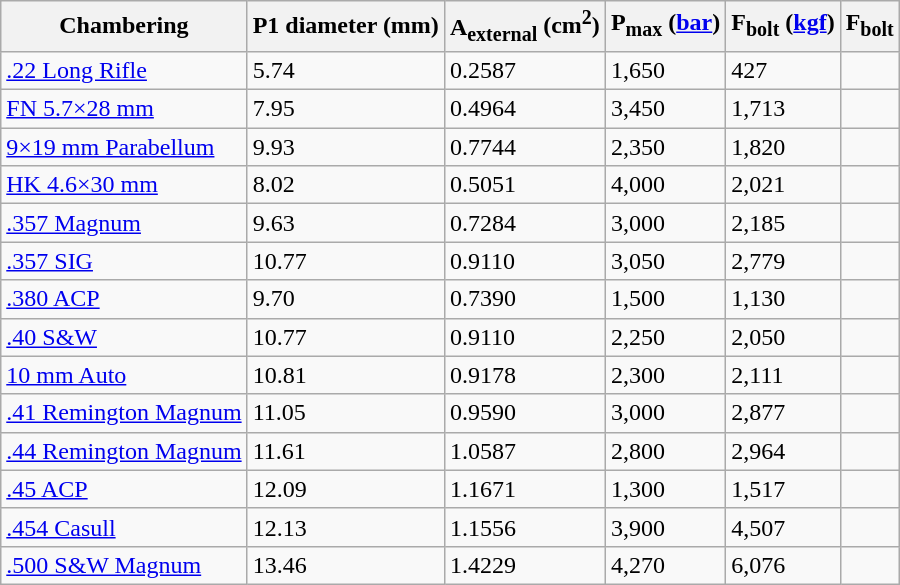<table class="wikitable sortable">
<tr>
<th><strong>Chambering</strong></th>
<th><strong>P1 diameter</strong> (mm)</th>
<th><strong>A<sub>external</sub></strong> (cm<sup>2</sup>)</th>
<th><strong>P<sub>max</sub></strong> (<a href='#'>bar</a>)</th>
<th><strong>F<sub>bolt</sub></strong> (<a href='#'>kgf</a>)</th>
<th><strong>F<sub>bolt</sub></strong></th>
</tr>
<tr s>
<td><a href='#'>.22 Long Rifle</a></td>
<td>5.74</td>
<td>0.2587</td>
<td>1,650</td>
<td>427</td>
<td></td>
</tr>
<tr>
<td><a href='#'>FN 5.7×28 mm</a></td>
<td>7.95</td>
<td>0.4964</td>
<td>3,450</td>
<td>1,713</td>
<td></td>
</tr>
<tr>
<td><a href='#'>9×19 mm Parabellum</a></td>
<td>9.93</td>
<td>0.7744</td>
<td>2,350</td>
<td>1,820</td>
<td></td>
</tr>
<tr>
<td><a href='#'>HK 4.6×30 mm</a></td>
<td>8.02</td>
<td>0.5051</td>
<td>4,000</td>
<td>2,021</td>
<td></td>
</tr>
<tr>
<td><a href='#'>.357 Magnum</a></td>
<td>9.63</td>
<td>0.7284</td>
<td>3,000</td>
<td>2,185</td>
<td></td>
</tr>
<tr>
<td><a href='#'>.357 SIG</a></td>
<td>10.77</td>
<td>0.9110</td>
<td>3,050</td>
<td>2,779</td>
<td></td>
</tr>
<tr>
<td><a href='#'>.380 ACP</a></td>
<td>9.70</td>
<td>0.7390</td>
<td>1,500</td>
<td>1,130</td>
<td></td>
</tr>
<tr>
<td><a href='#'>.40 S&W</a></td>
<td>10.77</td>
<td>0.9110</td>
<td>2,250</td>
<td>2,050</td>
<td></td>
</tr>
<tr>
<td><a href='#'>10 mm Auto</a></td>
<td>10.81</td>
<td>0.9178</td>
<td>2,300</td>
<td>2,111</td>
<td></td>
</tr>
<tr>
<td><a href='#'>.41 Remington Magnum</a></td>
<td>11.05</td>
<td>0.9590</td>
<td>3,000</td>
<td>2,877</td>
<td></td>
</tr>
<tr>
<td><a href='#'>.44 Remington Magnum</a></td>
<td>11.61</td>
<td>1.0587</td>
<td>2,800</td>
<td>2,964</td>
<td></td>
</tr>
<tr>
<td><a href='#'>.45 ACP</a></td>
<td>12.09</td>
<td>1.1671</td>
<td>1,300</td>
<td>1,517</td>
<td></td>
</tr>
<tr>
<td><a href='#'>.454 Casull</a></td>
<td>12.13</td>
<td>1.1556</td>
<td>3,900</td>
<td>4,507</td>
<td></td>
</tr>
<tr>
<td><a href='#'>.500 S&W Magnum</a></td>
<td>13.46</td>
<td>1.4229</td>
<td>4,270</td>
<td>6,076</td>
<td></td>
</tr>
</table>
